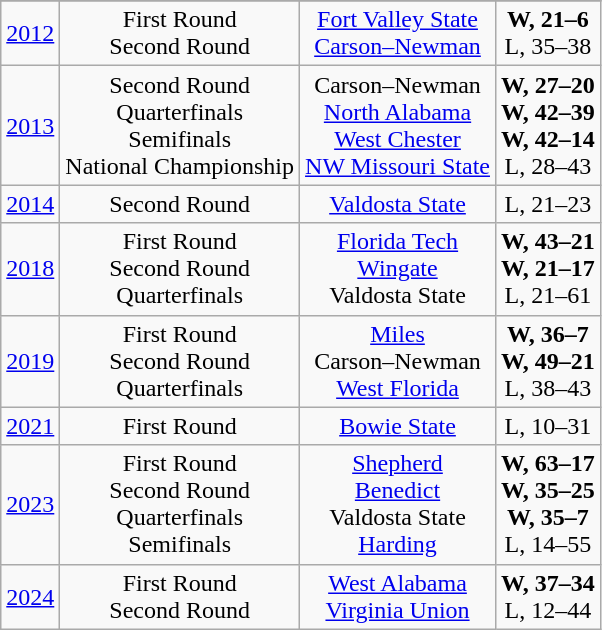<table class="wikitable">
<tr>
</tr>
<tr align="center">
<td><a href='#'>2012</a></td>
<td>First Round<br>Second Round</td>
<td><a href='#'>Fort Valley State</a><br><a href='#'>Carson–Newman</a></td>
<td><strong>W, 21–6</strong><br>L, 35–38</td>
</tr>
<tr align="center">
<td><a href='#'>2013</a></td>
<td>Second Round<br>Quarterfinals<br>Semifinals<br>National Championship</td>
<td>Carson–Newman<br><a href='#'>North Alabama</a><br><a href='#'>West Chester</a><br><a href='#'>NW Missouri State</a></td>
<td><strong>W, 27–20</strong><br><strong>W, 42–39</strong><br><strong>W, 42–14</strong><br>L, 28–43</td>
</tr>
<tr align="center">
<td><a href='#'>2014</a></td>
<td>Second Round</td>
<td><a href='#'>Valdosta State</a></td>
<td>L, 21–23</td>
</tr>
<tr align="center">
<td><a href='#'>2018</a></td>
<td>First Round<br>Second Round<br>Quarterfinals</td>
<td><a href='#'>Florida Tech</a><br><a href='#'>Wingate</a><br>Valdosta State</td>
<td><strong>W, 43–21</strong><br><strong>W, 21–17</strong><br>L, 21–61</td>
</tr>
<tr align="center">
<td><a href='#'>2019</a></td>
<td>First Round<br>Second Round<br>Quarterfinals</td>
<td><a href='#'>Miles</a><br>Carson–Newman<br><a href='#'>West Florida</a></td>
<td><strong>W, 36–7</strong><br><strong>W, 49–21</strong><br>L, 38–43</td>
</tr>
<tr align="center">
<td><a href='#'>2021</a></td>
<td>First Round</td>
<td><a href='#'>Bowie State</a></td>
<td>L, 10–31</td>
</tr>
<tr align="center">
<td><a href='#'>2023</a></td>
<td>First Round<br>Second Round<br>Quarterfinals<br>Semifinals</td>
<td><a href='#'>Shepherd</a><br><a href='#'>Benedict</a><br>Valdosta State<br><a href='#'>Harding</a></td>
<td><strong>W, 63–17</strong><br><strong>W, 35–25</strong><br><strong>W, 35–7</strong><br>L, 14–55</td>
</tr>
<tr align="center">
<td><a href='#'>2024</a></td>
<td>First Round<br>Second Round</td>
<td><a href='#'>West Alabama</a><br><a href='#'>Virginia Union</a></td>
<td><strong>W, 37–34</strong><br>L, 12–44</td>
</tr>
</table>
